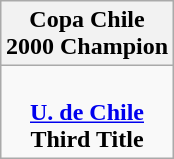<table class="wikitable" style="text-align: center; margin: 0 auto;">
<tr>
<th>Copa Chile<br>2000 Champion</th>
</tr>
<tr>
<td><br><strong><a href='#'>U. de Chile</a></strong><br><strong>Third Title</strong></td>
</tr>
</table>
